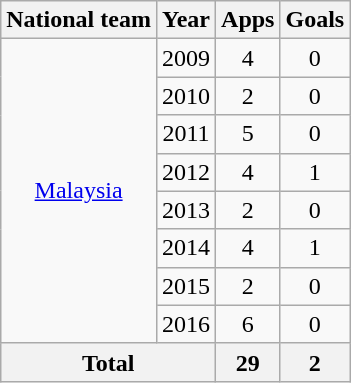<table class=wikitable style="text-align: center;">
<tr>
<th>National team</th>
<th>Year</th>
<th>Apps</th>
<th>Goals</th>
</tr>
<tr>
<td rowspan=8><a href='#'>Malaysia</a></td>
<td>2009</td>
<td>4</td>
<td>0</td>
</tr>
<tr>
<td>2010</td>
<td>2</td>
<td>0</td>
</tr>
<tr>
<td>2011</td>
<td>5</td>
<td>0</td>
</tr>
<tr>
<td>2012</td>
<td>4</td>
<td>1</td>
</tr>
<tr>
<td>2013</td>
<td>2</td>
<td>0</td>
</tr>
<tr>
<td>2014</td>
<td>4</td>
<td>1</td>
</tr>
<tr>
<td>2015</td>
<td>2</td>
<td>0</td>
</tr>
<tr>
<td>2016</td>
<td>6</td>
<td>0</td>
</tr>
<tr>
<th colspan=2>Total</th>
<th>29</th>
<th>2</th>
</tr>
</table>
